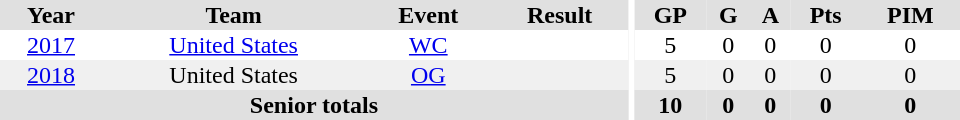<table border="0" cellpadding="1" cellspacing="0" ID="Table3" style="text-align:center; width:40em;">
<tr bgcolor="#e0e0e0">
<th>Year</th>
<th>Team</th>
<th>Event</th>
<th>Result</th>
<th rowspan="101" bgcolor="#ffffff"></th>
<th>GP</th>
<th>G</th>
<th>A</th>
<th>Pts</th>
<th>PIM</th>
</tr>
<tr>
<td><a href='#'>2017</a></td>
<td><a href='#'>United States</a></td>
<td><a href='#'>WC</a></td>
<td></td>
<td>5</td>
<td>0</td>
<td>0</td>
<td>0</td>
<td>0</td>
</tr>
<tr bgcolor="#f0f0f0">
<td><a href='#'>2018</a></td>
<td>United States</td>
<td><a href='#'>OG</a></td>
<td></td>
<td>5</td>
<td>0</td>
<td>0</td>
<td>0</td>
<td>0</td>
</tr>
<tr bgcolor="#e0e0e0">
<th colspan="4">Senior totals</th>
<th>10</th>
<th>0</th>
<th>0</th>
<th>0</th>
<th>0</th>
</tr>
</table>
